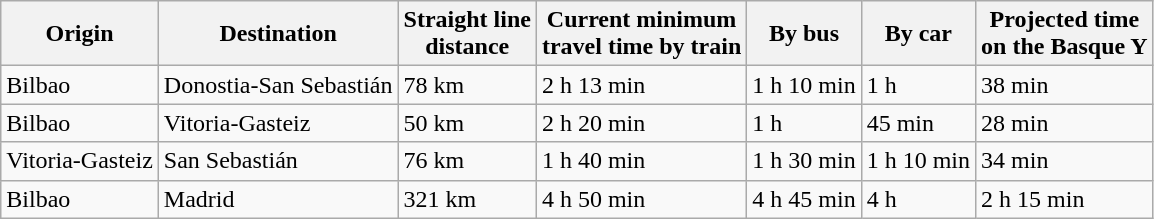<table class="wikitable left">
<tr>
<th>Origin</th>
<th>Destination</th>
<th>Straight line<br>distance</th>
<th>Current minimum<br>travel time by train</th>
<th>By bus</th>
<th>By car</th>
<th>Projected time<br>on the Basque Y</th>
</tr>
<tr>
<td>Bilbao</td>
<td>Donostia-San Sebastián</td>
<td>78 km</td>
<td>2 h 13 min</td>
<td>1 h 10 min</td>
<td>1 h</td>
<td>38 min</td>
</tr>
<tr>
<td>Bilbao</td>
<td>Vitoria-Gasteiz</td>
<td>50 km</td>
<td>2 h 20 min</td>
<td>1 h</td>
<td>45 min</td>
<td>28 min</td>
</tr>
<tr>
<td>Vitoria-Gasteiz</td>
<td>San Sebastián</td>
<td>76 km</td>
<td>1 h 40 min</td>
<td>1 h 30 min</td>
<td>1 h 10 min</td>
<td>34 min</td>
</tr>
<tr>
<td>Bilbao</td>
<td>Madrid</td>
<td>321 km</td>
<td>4 h 50 min</td>
<td>4 h 45 min</td>
<td>4 h</td>
<td>2 h 15 min</td>
</tr>
</table>
